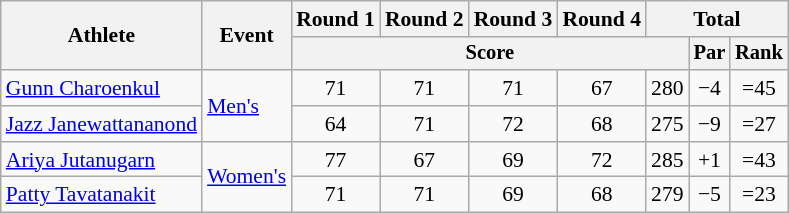<table class=wikitable style=font-size:90%;text-align:center>
<tr>
<th rowspan=2>Athlete</th>
<th rowspan=2>Event</th>
<th>Round 1</th>
<th>Round 2</th>
<th>Round 3</th>
<th>Round 4</th>
<th colspan=3>Total</th>
</tr>
<tr style=font-size:95%>
<th colspan=5>Score</th>
<th>Par</th>
<th>Rank</th>
</tr>
<tr>
<td align=left><a href='#'>Gunn Charoenkul</a></td>
<td align=left rowspan=2><a href='#'>Men's</a></td>
<td>71</td>
<td>71</td>
<td>71</td>
<td>67</td>
<td>280</td>
<td>−4</td>
<td>=45</td>
</tr>
<tr>
<td align=left><a href='#'>Jazz Janewattananond</a></td>
<td>64</td>
<td>71</td>
<td>72</td>
<td>68</td>
<td>275</td>
<td>−9</td>
<td>=27</td>
</tr>
<tr>
<td align=left><a href='#'>Ariya Jutanugarn</a></td>
<td align=left rowspan=2><a href='#'>Women's</a></td>
<td>77</td>
<td>67</td>
<td>69</td>
<td>72</td>
<td>285</td>
<td>+1</td>
<td>=43</td>
</tr>
<tr>
<td align=left><a href='#'>Patty Tavatanakit</a></td>
<td>71</td>
<td>71</td>
<td>69</td>
<td>68</td>
<td>279</td>
<td>−5</td>
<td>=23</td>
</tr>
</table>
